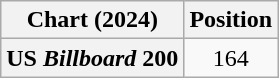<table class="wikitable sortable plainrowheaders" style="text-align:center">
<tr>
<th scope="col">Chart (2024)</th>
<th scope="col">Position</th>
</tr>
<tr>
<th scope="row">US <em>Billboard</em> 200</th>
<td>164</td>
</tr>
</table>
